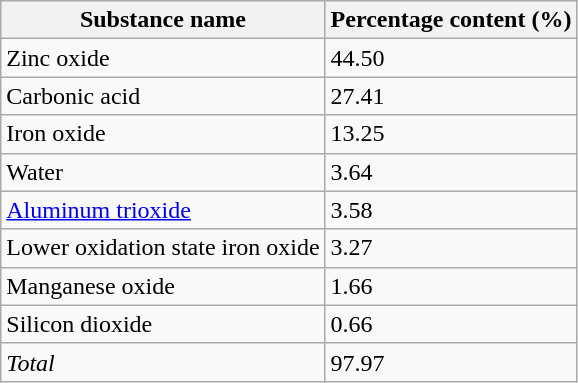<table class="wikitable">
<tr>
<th>Substance name</th>
<th>Percentage content (%)</th>
</tr>
<tr>
<td>Zinc oxide</td>
<td>44.50</td>
</tr>
<tr>
<td>Carbonic acid</td>
<td>27.41</td>
</tr>
<tr>
<td>Iron oxide</td>
<td>13.25</td>
</tr>
<tr>
<td>Water</td>
<td>3.64</td>
</tr>
<tr>
<td><a href='#'>Aluminum trioxide</a></td>
<td>3.58</td>
</tr>
<tr>
<td>Lower oxidation state iron oxide</td>
<td>3.27</td>
</tr>
<tr>
<td>Manganese oxide</td>
<td>1.66</td>
</tr>
<tr>
<td>Silicon dioxide</td>
<td>0.66</td>
</tr>
<tr>
<td><em>Total</em></td>
<td>97.97</td>
</tr>
</table>
